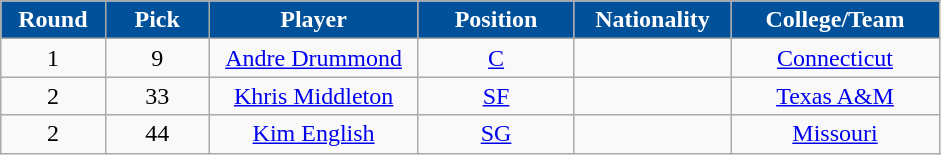<table class="wikitable sortable sortable">
<tr>
<th style="background:#00519A; color:white" width="10%">Round</th>
<th style="background:#00519A; color:white" width="10%">Pick</th>
<th style="background:#00519A; color:white" width="20%">Player</th>
<th style="background:#00519A; color:white" width="15%">Position</th>
<th style="background:#00519A; color:white" width="15%">Nationality</th>
<th style="background:#00519A; color:white" width="20%">College/Team</th>
</tr>
<tr style="text-align: center">
<td>1</td>
<td>9</td>
<td><a href='#'>Andre Drummond</a></td>
<td><a href='#'>C</a></td>
<td></td>
<td><a href='#'>Connecticut</a></td>
</tr>
<tr style="text-align: center">
<td>2</td>
<td>33</td>
<td><a href='#'>Khris Middleton</a></td>
<td><a href='#'>SF</a></td>
<td></td>
<td><a href='#'>Texas A&M</a></td>
</tr>
<tr style="text-align: center">
<td>2</td>
<td>44</td>
<td><a href='#'>Kim English</a> </td>
<td><a href='#'>SG</a></td>
<td></td>
<td><a href='#'>Missouri</a></td>
</tr>
</table>
